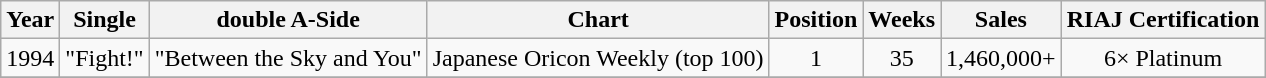<table class="wikitable" border="1">
<tr>
<th>Year</th>
<th>Single</th>
<th>double A-Side</th>
<th>Chart</th>
<th>Position</th>
<th>Weeks</th>
<th>Sales</th>
<th>RIAJ Certification</th>
</tr>
<tr>
<td>1994</td>
<td>"Fight!"</td>
<td>"Between the Sky and You"</td>
<td>Japanese Oricon Weekly (top 100)</td>
<td align="center">1</td>
<td align="center">35</td>
<td align="center">1,460,000+</td>
<td align="center">6× Platinum</td>
</tr>
<tr>
</tr>
</table>
